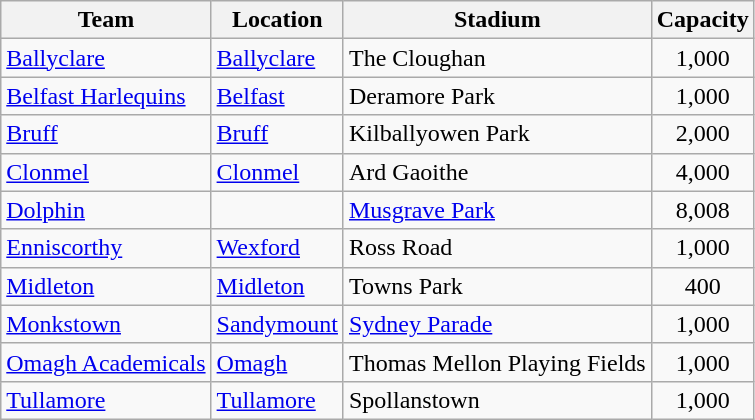<table class="wikitable sortable">
<tr>
<th>Team</th>
<th>Location</th>
<th>Stadium</th>
<th>Capacity</th>
</tr>
<tr>
<td><a href='#'>Ballyclare</a></td>
<td><a href='#'>Ballyclare</a></td>
<td>The Cloughan</td>
<td align="center">1,000</td>
</tr>
<tr>
<td><a href='#'>Belfast Harlequins</a></td>
<td><a href='#'>Belfast</a></td>
<td>Deramore Park</td>
<td align="center">1,000</td>
</tr>
<tr>
<td><a href='#'>Bruff</a></td>
<td><a href='#'>Bruff</a></td>
<td>Kilballyowen Park</td>
<td align="center">2,000</td>
</tr>
<tr>
<td><a href='#'>Clonmel</a></td>
<td><a href='#'>Clonmel</a></td>
<td>Ard Gaoithe</td>
<td align="center">4,000</td>
</tr>
<tr>
<td><a href='#'>Dolphin</a></td>
<td></td>
<td><a href='#'>Musgrave Park</a></td>
<td align="center">8,008</td>
</tr>
<tr>
<td><a href='#'>Enniscorthy</a></td>
<td><a href='#'>Wexford</a></td>
<td>Ross Road</td>
<td align="center">1,000</td>
</tr>
<tr>
<td><a href='#'>Midleton</a></td>
<td><a href='#'>Midleton</a></td>
<td>Towns Park</td>
<td align="center">400</td>
</tr>
<tr>
<td><a href='#'>Monkstown</a></td>
<td><a href='#'>Sandymount</a></td>
<td><a href='#'>Sydney Parade</a></td>
<td align="center">1,000</td>
</tr>
<tr>
<td><a href='#'>Omagh Academicals</a></td>
<td><a href='#'>Omagh</a></td>
<td>Thomas Mellon Playing Fields</td>
<td align="center">1,000</td>
</tr>
<tr>
<td><a href='#'>Tullamore</a></td>
<td><a href='#'>Tullamore</a></td>
<td>Spollanstown</td>
<td align="center">1,000</td>
</tr>
</table>
